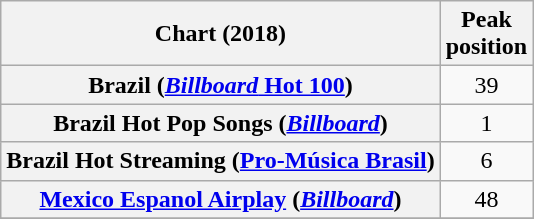<table class="wikitable sortable plainrowheaders" style="text-align:center">
<tr>
<th scope="col">Chart (2018)</th>
<th scope="col">Peak<br>position</th>
</tr>
<tr>
<th scope="row">Brazil (<a href='#'><em>Billboard</em> Hot 100</a>)</th>
<td>39</td>
</tr>
<tr>
<th scope="row">Brazil Hot Pop Songs (<em><a href='#'>Billboard</a></em>)</th>
<td>1</td>
</tr>
<tr>
<th scope="row">Brazil Hot Streaming (<a href='#'>Pro-Música Brasil</a>)</th>
<td>6</td>
</tr>
<tr>
<th scope="row"><a href='#'>Mexico Espanol Airplay</a> (<em><a href='#'>Billboard</a></em>)</th>
<td>48</td>
</tr>
<tr>
</tr>
</table>
